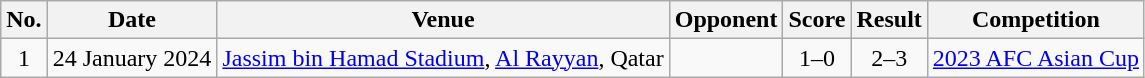<table class="wikitable sortable">
<tr>
<th scope="col">No.</th>
<th scope="col">Date</th>
<th scope="col">Venue</th>
<th scope="col">Opponent</th>
<th scope="col">Score</th>
<th scope="col">Result</th>
<th scope="col">Competition</th>
</tr>
<tr>
<td style="text-align:center">1</td>
<td>24 January 2024</td>
<td><a href='#'>Jassim bin Hamad Stadium</a>, <a href='#'>Al Rayyan</a>, Qatar</td>
<td></td>
<td style="text-align:center">1–0</td>
<td style="text-align:center">2–3</td>
<td><a href='#'>2023 AFC Asian Cup</a></td>
</tr>
</table>
